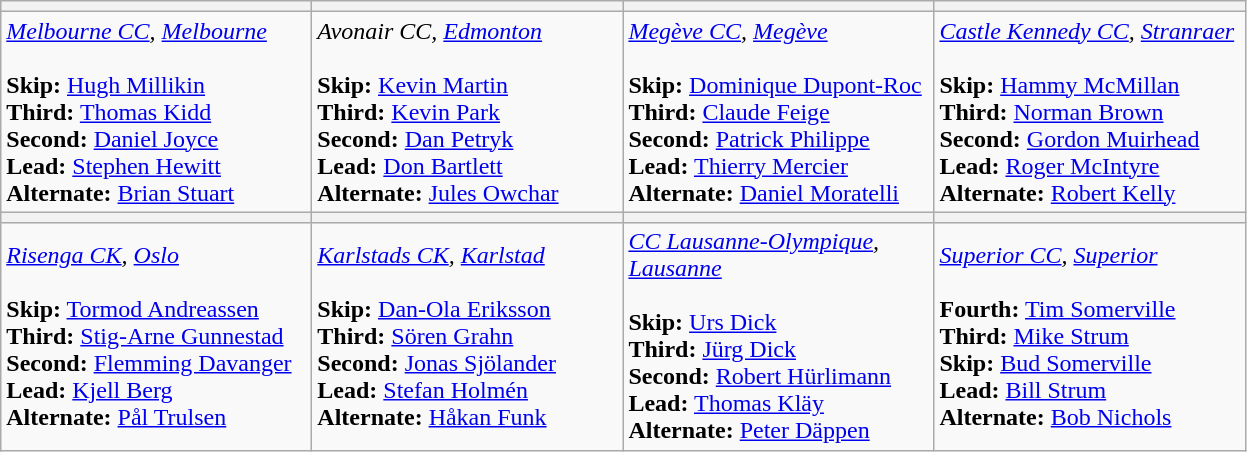<table class="wikitable">
<tr align=center>
<th width=200></th>
<th width=200></th>
<th width=200></th>
<th width=200></th>
</tr>
<tr>
<td><em><a href='#'>Melbourne CC</a>, <a href='#'>Melbourne</a></em><br><br><strong>Skip:</strong> <a href='#'>Hugh Millikin</a><br>
<strong>Third:</strong> <a href='#'>Thomas Kidd</a><br>
<strong>Second:</strong> <a href='#'>Daniel Joyce</a><br>
<strong>Lead:</strong> <a href='#'>Stephen Hewitt</a><br>
<strong>Alternate:</strong> <a href='#'>Brian Stuart</a></td>
<td><em>Avonair CC, <a href='#'>Edmonton</a></em><br><br><strong>Skip:</strong> <a href='#'>Kevin Martin</a><br>
<strong>Third:</strong> <a href='#'>Kevin Park</a><br>
<strong>Second:</strong> <a href='#'>Dan Petryk</a><br>
<strong>Lead:</strong> <a href='#'>Don Bartlett</a><br>
<strong>Alternate:</strong> <a href='#'>Jules Owchar</a></td>
<td><em><a href='#'>Megève CC</a>, <a href='#'>Megève</a></em><br><br><strong>Skip:</strong> <a href='#'>Dominique Dupont-Roc</a><br>
<strong>Third:</strong> <a href='#'>Claude Feige</a><br>
<strong>Second:</strong> <a href='#'>Patrick Philippe</a><br>
<strong>Lead:</strong> <a href='#'>Thierry Mercier</a><br>
<strong>Alternate:</strong> <a href='#'>Daniel Moratelli</a></td>
<td><em><a href='#'>Castle Kennedy CC</a>, <a href='#'>Stranraer</a></em><br><br><strong>Skip:</strong> <a href='#'>Hammy McMillan</a><br>
<strong>Third:</strong> <a href='#'>Norman Brown</a><br>
<strong>Second:</strong> <a href='#'>Gordon Muirhead</a><br>
<strong>Lead:</strong> <a href='#'>Roger McIntyre</a><br>
<strong>Alternate:</strong> <a href='#'>Robert Kelly</a></td>
</tr>
<tr align=center>
<th width=200></th>
<th width=200></th>
<th width=200></th>
<th width=200></th>
</tr>
<tr>
<td><em><a href='#'>Risenga CK</a>, <a href='#'>Oslo</a></em><br><br><strong>Skip:</strong> <a href='#'>Tormod Andreassen</a><br>
<strong>Third:</strong> <a href='#'>Stig-Arne Gunnestad</a><br>
<strong>Second:</strong> <a href='#'>Flemming Davanger</a><br>
<strong>Lead:</strong> <a href='#'>Kjell Berg</a><br>
<strong>Alternate:</strong> <a href='#'>Pål Trulsen</a></td>
<td><em><a href='#'>Karlstads CK</a>, <a href='#'>Karlstad</a></em><br><br><strong>Skip:</strong> <a href='#'>Dan-Ola Eriksson</a><br>
<strong>Third:</strong> <a href='#'>Sören Grahn</a><br>
<strong>Second:</strong> <a href='#'>Jonas Sjölander</a> <br>
<strong>Lead:</strong> <a href='#'>Stefan Holmén</a><br>
<strong>Alternate:</strong> <a href='#'>Håkan Funk</a></td>
<td><em><a href='#'>CC Lausanne-Olympique</a>, <a href='#'>Lausanne</a></em><br><br><strong>Skip:</strong> <a href='#'>Urs Dick</a><br>
<strong>Third:</strong> <a href='#'>Jürg Dick</a><br>
<strong>Second:</strong> <a href='#'>Robert Hürlimann</a><br>
<strong>Lead:</strong> <a href='#'>Thomas Kläy</a><br>
<strong>Alternate:</strong> <a href='#'>Peter Däppen</a></td>
<td><em><a href='#'>Superior CC</a>, <a href='#'>Superior</a></em><br><br><strong>Fourth:</strong> <a href='#'>Tim Somerville</a> <br>
<strong>Third:</strong> <a href='#'>Mike Strum</a><br>
<strong>Skip:</strong> <a href='#'>Bud Somerville</a><br>
<strong>Lead:</strong> <a href='#'>Bill Strum</a><br>
<strong>Alternate:</strong> <a href='#'>Bob Nichols</a></td>
</tr>
</table>
